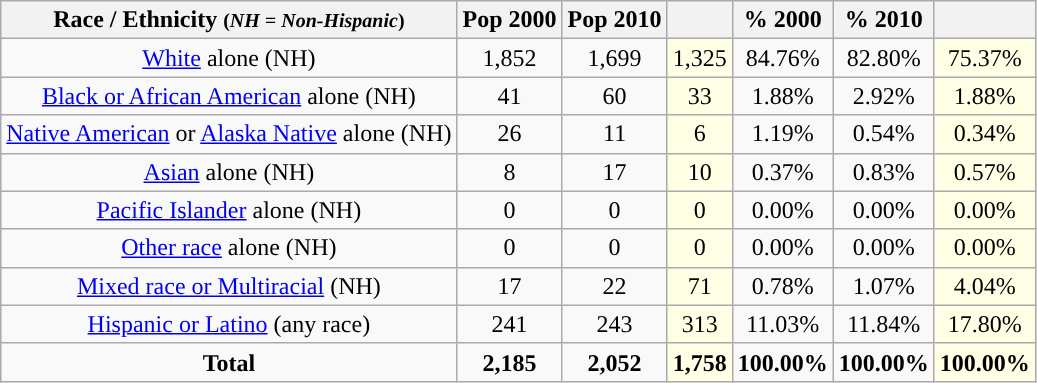<table class="wikitable" style="text-align:center;">
<tr>
<th>Race / Ethnicity <small>(<em>NH = Non-Hispanic</em>)</small></th>
<th>Pop 2000</th>
<th>Pop 2010</th>
<th></th>
<th>% 2000</th>
<th>% 2010</th>
<th></th>
</tr>
<tr>
<td><a href='#'>White</a> alone (NH)</td>
<td>1,852</td>
<td>1,699</td>
<td style='background: #ffffe6;'>1,325</td>
<td>84.76%</td>
<td>82.80%</td>
<td style='background: #ffffe6;'>75.37%</td>
</tr>
<tr>
<td><a href='#'>Black or African American</a> alone (NH)</td>
<td>41</td>
<td>60</td>
<td style='background: #ffffe6;'>33</td>
<td>1.88%</td>
<td>2.92%</td>
<td style='background: #ffffe6;'>1.88%</td>
</tr>
<tr>
<td><a href='#'>Native American</a> or <a href='#'>Alaska Native</a> alone (NH)</td>
<td>26</td>
<td>11</td>
<td style='background: #ffffe6;'>6</td>
<td>1.19%</td>
<td>0.54%</td>
<td style='background: #ffffe6;'>0.34%</td>
</tr>
<tr>
<td><a href='#'>Asian</a> alone (NH)</td>
<td>8</td>
<td>17</td>
<td style='background: #ffffe6;'>10</td>
<td>0.37%</td>
<td>0.83%</td>
<td style='background: #ffffe6;'>0.57%</td>
</tr>
<tr>
<td><a href='#'>Pacific Islander</a> alone (NH)</td>
<td>0</td>
<td>0</td>
<td style='background: #ffffe6;'>0</td>
<td>0.00%</td>
<td>0.00%</td>
<td style='background: #ffffe6;'>0.00%</td>
</tr>
<tr>
<td><a href='#'>Other race</a> alone (NH)</td>
<td>0</td>
<td>0</td>
<td style='background: #ffffe6;'>0</td>
<td>0.00%</td>
<td>0.00%</td>
<td style='background: #ffffe6;'>0.00%</td>
</tr>
<tr>
<td><a href='#'>Mixed race or Multiracial</a> (NH)</td>
<td>17</td>
<td>22</td>
<td style='background: #ffffe6;'>71</td>
<td>0.78%</td>
<td>1.07%</td>
<td style='background: #ffffe6;'>4.04%</td>
</tr>
<tr>
<td><a href='#'>Hispanic or Latino</a> (any race)</td>
<td>241</td>
<td>243</td>
<td style='background: #ffffe6;'>313</td>
<td>11.03%</td>
<td>11.84%</td>
<td style='background: #ffffe6;'>17.80%</td>
</tr>
<tr>
<td><strong>Total</strong></td>
<td><strong>2,185</strong></td>
<td><strong>2,052</strong></td>
<td style='background: #ffffe6;'><strong>1,758</strong></td>
<td><strong>100.00%</strong></td>
<td><strong>100.00%</strong></td>
<td style='background: #ffffe6;'><strong>100.00%</strong></td>
</tr>
</table>
